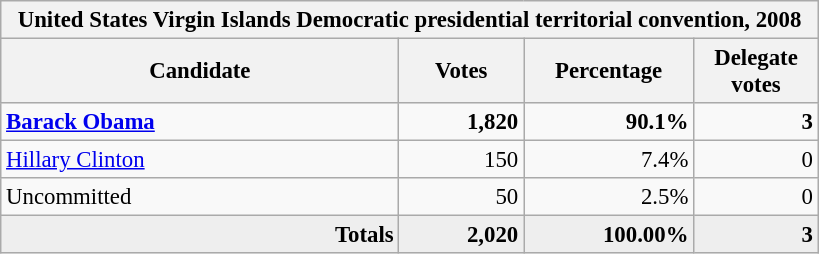<table class="wikitable" style="font-size: 95%; text-align:right;">
<tr>
<th colspan="4">United States Virgin Islands Democratic presidential territorial convention, 2008</th>
</tr>
<tr>
<th style="width: 17em">Candidate</th>
<th style="width: 5em">Votes</th>
<th style="width: 7em">Percentage</th>
<th style="width: 5em">Delegate votes</th>
</tr>
<tr>
<td align="left"><strong><a href='#'>Barack Obama</a></strong></td>
<td><strong>1,820</strong></td>
<td><strong>90.1%</strong></td>
<td><strong>3</strong></td>
</tr>
<tr>
<td align="left"><a href='#'>Hillary Clinton</a></td>
<td>150</td>
<td>7.4%</td>
<td>0</td>
</tr>
<tr>
<td align="left">Uncommitted</td>
<td>50</td>
<td>2.5%</td>
<td>0</td>
</tr>
<tr bgcolor="#EEEEEE" style="margin-right:0.5em">
<td><strong>Totals</strong></td>
<td><strong>2,020</strong></td>
<td><strong>100.00%</strong></td>
<td><strong>3</strong></td>
</tr>
</table>
